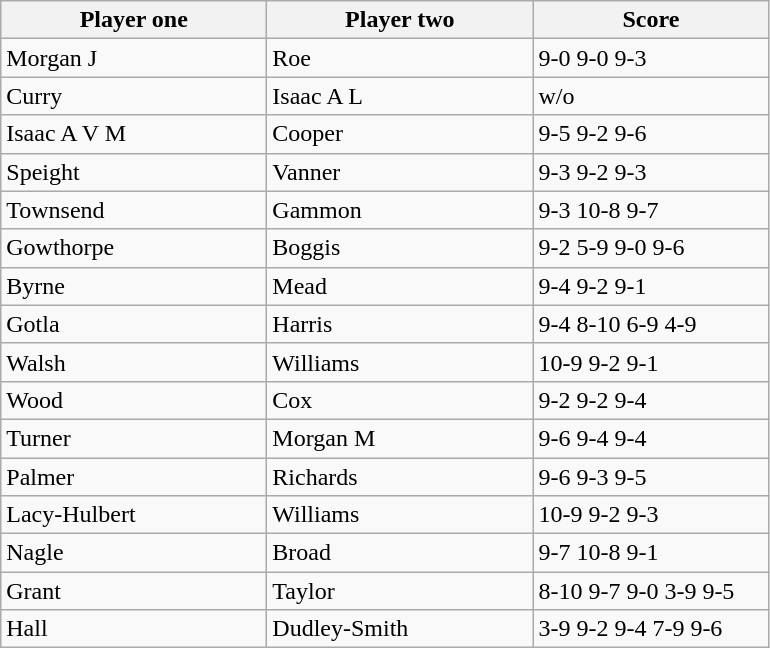<table class="wikitable">
<tr>
<th width=170>Player one</th>
<th width=170>Player two</th>
<th width=150>Score</th>
</tr>
<tr>
<td> Morgan J</td>
<td> Roe</td>
<td>9-0 9-0 9-3</td>
</tr>
<tr>
<td> Curry</td>
<td> Isaac A L</td>
<td>w/o</td>
</tr>
<tr>
<td> Isaac A V M</td>
<td> Cooper</td>
<td>9-5 9-2 9-6</td>
</tr>
<tr>
<td> Speight</td>
<td> Vanner</td>
<td>9-3 9-2 9-3</td>
</tr>
<tr>
<td> Townsend</td>
<td> Gammon</td>
<td>9-3 10-8 9-7</td>
</tr>
<tr>
<td> Gowthorpe</td>
<td> Boggis</td>
<td>9-2 5-9 9-0 9-6</td>
</tr>
<tr>
<td> Byrne</td>
<td> Mead</td>
<td>9-4 9-2 9-1</td>
</tr>
<tr>
<td> Gotla</td>
<td> Harris</td>
<td>9-4 8-10 6-9 4-9</td>
</tr>
<tr>
<td> Walsh</td>
<td> Williams</td>
<td>10-9 9-2 9-1</td>
</tr>
<tr>
<td> Wood</td>
<td> Cox</td>
<td>9-2 9-2 9-4</td>
</tr>
<tr>
<td> Turner</td>
<td> Morgan M</td>
<td>9-6 9-4 9-4</td>
</tr>
<tr>
<td> Palmer</td>
<td> Richards</td>
<td>9-6 9-3 9-5</td>
</tr>
<tr>
<td> Lacy-Hulbert</td>
<td> Williams</td>
<td>10-9 9-2 9-3</td>
</tr>
<tr>
<td> Nagle</td>
<td> Broad</td>
<td>9-7 10-8 9-1</td>
</tr>
<tr>
<td> Grant</td>
<td> Taylor</td>
<td>8-10 9-7 9-0 3-9 9-5</td>
</tr>
<tr>
<td> Hall</td>
<td> Dudley-Smith</td>
<td>3-9 9-2 9-4 7-9 9-6</td>
</tr>
</table>
